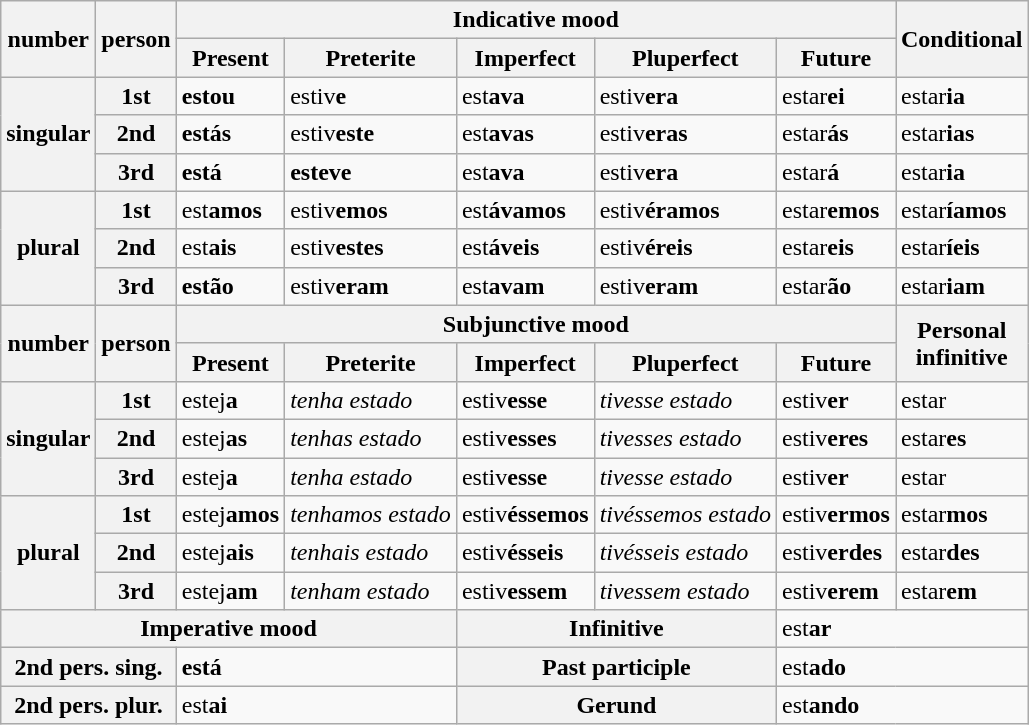<table class="wikitable">
<tr>
<th rowspan="2">number</th>
<th rowspan="2">person</th>
<th colspan="5">Indicative mood</th>
<th rowspan="2">Conditional</th>
</tr>
<tr>
<th>Present</th>
<th>Preterite</th>
<th>Imperfect</th>
<th>Pluperfect</th>
<th>Future</th>
</tr>
<tr>
<th rowspan="3">singular</th>
<th>1st</th>
<td><strong>estou</strong></td>
<td>estiv<strong>e</strong></td>
<td>est<strong>ava</strong></td>
<td>estiv<strong>era</strong></td>
<td>estar<strong>ei</strong></td>
<td>estar<strong>ia</strong></td>
</tr>
<tr>
<th>2nd</th>
<td><strong>estás</strong></td>
<td>estiv<strong>este</strong></td>
<td>est<strong>avas</strong></td>
<td>estiv<strong>eras</strong></td>
<td>estar<strong>ás</strong></td>
<td>estar<strong>ias</strong></td>
</tr>
<tr>
<th>3rd</th>
<td><strong>está</strong></td>
<td><strong>esteve</strong></td>
<td>est<strong>ava</strong></td>
<td>estiv<strong>era</strong></td>
<td>estar<strong>á</strong></td>
<td>estar<strong>ia</strong></td>
</tr>
<tr>
<th rowspan="3">plural</th>
<th>1st</th>
<td>est<strong>amos</strong></td>
<td>estiv<strong>emos</strong></td>
<td>est<strong>ávamos</strong></td>
<td>estiv<strong>éramos</strong></td>
<td>estar<strong>emos</strong></td>
<td>estar<strong>íamos</strong></td>
</tr>
<tr>
<th>2nd</th>
<td>est<strong>ais</strong></td>
<td>estiv<strong>estes</strong></td>
<td>est<strong>áveis</strong></td>
<td>estiv<strong>éreis</strong></td>
<td>estar<strong>eis</strong></td>
<td>estar<strong>íeis</strong></td>
</tr>
<tr>
<th>3rd</th>
<td><strong>estão</strong></td>
<td>estiv<strong>eram</strong></td>
<td>est<strong>avam</strong></td>
<td>estiv<strong>eram</strong></td>
<td>estar<strong>ão</strong></td>
<td>estar<strong>iam</strong></td>
</tr>
<tr>
<th rowspan="2">number</th>
<th rowspan="2">person</th>
<th colspan="5">Subjunctive mood</th>
<th rowspan="2">Personal <br> infinitive</th>
</tr>
<tr>
<th>Present</th>
<th>Preterite</th>
<th>Imperfect</th>
<th>Pluperfect</th>
<th>Future</th>
</tr>
<tr>
<th rowspan="3">singular</th>
<th>1st</th>
<td>estej<strong>a</strong></td>
<td><em>tenha estado</em></td>
<td>estiv<strong>esse</strong></td>
<td><em>tivesse estado</em></td>
<td>estiv<strong>er</strong></td>
<td>estar</td>
</tr>
<tr>
<th>2nd</th>
<td>estej<strong>as</strong></td>
<td><em>tenhas estado</em></td>
<td>estiv<strong>esses</strong></td>
<td><em>tivesses estado</em></td>
<td>estiv<strong>eres</strong></td>
<td>estar<strong>es</strong></td>
</tr>
<tr>
<th>3rd</th>
<td>estej<strong>a</strong></td>
<td><em>tenha estado</em></td>
<td>estiv<strong>esse</strong></td>
<td><em>tivesse estado</em></td>
<td>estiv<strong>er</strong></td>
<td>estar</td>
</tr>
<tr>
<th rowspan="3">plural</th>
<th>1st</th>
<td>estej<strong>amos</strong></td>
<td><em>tenhamos estado</em></td>
<td>estiv<strong>éssemos</strong></td>
<td><em>tivéssemos estado</em></td>
<td>estiv<strong>ermos</strong></td>
<td>estar<strong>mos</strong></td>
</tr>
<tr>
<th>2nd</th>
<td>estej<strong>ais</strong></td>
<td><em>tenhais estado</em></td>
<td>estiv<strong>ésseis</strong></td>
<td><em>tivésseis estado</em></td>
<td>estiv<strong>erdes</strong></td>
<td>estar<strong>des</strong></td>
</tr>
<tr>
<th>3rd</th>
<td>estej<strong>am</strong></td>
<td><em>tenham estado</em></td>
<td>estiv<strong>essem</strong></td>
<td><em>tivessem estado</em></td>
<td>estiv<strong>erem</strong></td>
<td>estar<strong>em</strong></td>
</tr>
<tr align=left>
<th colspan="4">Imperative mood</th>
<th colspan="2">Infinitive</th>
<td colspan="2">est<strong>ar</strong></td>
</tr>
<tr align=left>
<th colspan="2">2nd pers. sing.</th>
<td colspan="2"><strong>está</strong></td>
<th colspan="2">Past participle</th>
<td colspan="2">est<strong>ado</strong></td>
</tr>
<tr align=left>
<th colspan="2">2nd pers. plur.</th>
<td colspan="2">est<strong>ai</strong></td>
<th colspan="2">Gerund</th>
<td colspan="2">est<strong>ando</strong></td>
</tr>
</table>
